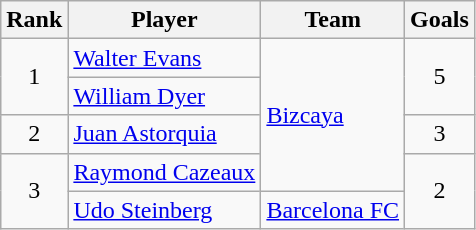<table class="wikitable" style="text-align:center">
<tr>
<th>Rank</th>
<th>Player</th>
<th>Team</th>
<th>Goals</th>
</tr>
<tr>
<td rowspan="2">1</td>
<td align=left> <a href='#'>Walter Evans</a></td>
<td rowspan="4" align=left> <a href='#'>Bizcaya</a></td>
<td rowspan="2">5</td>
</tr>
<tr>
<td align=left> <a href='#'>William Dyer</a></td>
</tr>
<tr>
<td>2</td>
<td align=left> <a href='#'>Juan Astorquia</a></td>
<td>3</td>
</tr>
<tr>
<td rowspan="2">3</td>
<td align=left> <a href='#'>Raymond Cazeaux</a></td>
<td rowspan="2">2</td>
</tr>
<tr>
<td align=left> <a href='#'>Udo Steinberg</a></td>
<td align=left> <a href='#'>Barcelona FC</a></td>
</tr>
</table>
